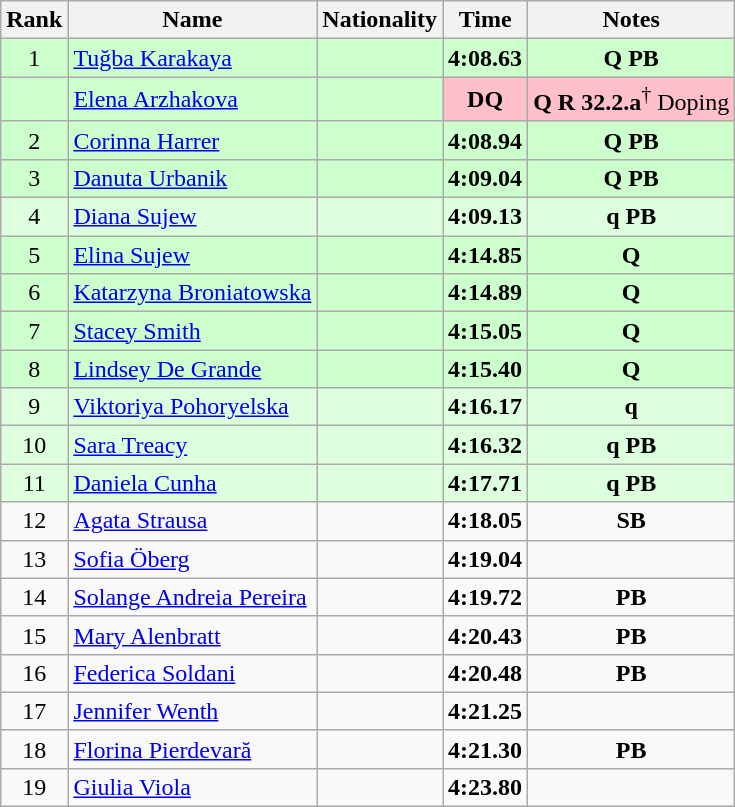<table class="wikitable sortable" style="text-align:center">
<tr>
<th>Rank</th>
<th>Name</th>
<th>Nationality</th>
<th>Time</th>
<th>Notes</th>
</tr>
<tr bgcolor=ccffcc>
<td>1</td>
<td align=left><a href='#'>Tuğba Karakaya</a></td>
<td align=left></td>
<td><strong>4:08.63</strong></td>
<td><strong>Q PB</strong></td>
</tr>
<tr bgcolor=ccffcc>
<td></td>
<td align=left><a href='#'>Elena Arzhakova</a></td>
<td align=left></td>
<td bgcolor=pink><strong>DQ</strong></td>
<td bgcolor=pink><strong>Q R 32.2.a</strong><sup>†</sup> Doping</td>
</tr>
<tr bgcolor=ccffcc>
<td>2</td>
<td align=left><a href='#'>Corinna Harrer</a></td>
<td align=left></td>
<td><strong>4:08.94</strong></td>
<td><strong>Q PB</strong></td>
</tr>
<tr bgcolor=ccffcc>
<td>3</td>
<td align=left><a href='#'>Danuta Urbanik</a></td>
<td align=left></td>
<td><strong>4:09.04</strong></td>
<td><strong>Q PB</strong></td>
</tr>
<tr bgcolor=ddffdd>
<td>4</td>
<td align=left><a href='#'>Diana Sujew</a></td>
<td align=left></td>
<td><strong>4:09.13</strong></td>
<td><strong>q PB</strong></td>
</tr>
<tr bgcolor=ccffcc>
<td>5</td>
<td align=left><a href='#'>Elina Sujew</a></td>
<td align=left></td>
<td><strong>4:14.85</strong></td>
<td><strong>Q</strong></td>
</tr>
<tr bgcolor=ccffcc>
<td>6</td>
<td align=left><a href='#'>Katarzyna Broniatowska</a></td>
<td align=left></td>
<td><strong>4:14.89</strong></td>
<td><strong>Q</strong></td>
</tr>
<tr bgcolor=ccffcc>
<td>7</td>
<td align=left><a href='#'>Stacey Smith</a></td>
<td align=left></td>
<td><strong>4:15.05</strong></td>
<td><strong>Q</strong></td>
</tr>
<tr bgcolor=ccffcc>
<td>8</td>
<td align=left><a href='#'>Lindsey De Grande</a></td>
<td align=left></td>
<td><strong>4:15.40</strong></td>
<td><strong>Q</strong></td>
</tr>
<tr bgcolor=ddffdd>
<td>9</td>
<td align=left><a href='#'>Viktoriya Pohoryelska</a></td>
<td align=left></td>
<td><strong>4:16.17</strong></td>
<td><strong>q</strong></td>
</tr>
<tr bgcolor=ddffdd>
<td>10</td>
<td align=left><a href='#'>Sara Treacy</a></td>
<td align=left></td>
<td><strong>4:16.32</strong></td>
<td><strong>q PB</strong></td>
</tr>
<tr bgcolor=ddffdd>
<td>11</td>
<td align=left><a href='#'>Daniela Cunha</a></td>
<td align=left></td>
<td><strong>4:17.71</strong></td>
<td><strong>q PB</strong></td>
</tr>
<tr>
<td>12</td>
<td align=left><a href='#'>Agata Strausa</a></td>
<td align=left></td>
<td><strong>4:18.05</strong></td>
<td><strong>SB</strong></td>
</tr>
<tr>
<td>13</td>
<td align=left><a href='#'>Sofia Öberg</a></td>
<td align=left></td>
<td><strong>4:19.04</strong></td>
<td></td>
</tr>
<tr>
<td>14</td>
<td align=left><a href='#'>Solange Andreia Pereira</a></td>
<td align=left></td>
<td><strong>4:19.72</strong></td>
<td><strong>PB</strong></td>
</tr>
<tr>
<td>15</td>
<td align=left><a href='#'>Mary Alenbratt</a></td>
<td align=left></td>
<td><strong>4:20.43</strong></td>
<td><strong>PB</strong></td>
</tr>
<tr>
<td>16</td>
<td align=left><a href='#'>Federica Soldani</a></td>
<td align=left></td>
<td><strong>4:20.48</strong></td>
<td><strong>PB</strong></td>
</tr>
<tr>
<td>17</td>
<td align=left><a href='#'>Jennifer Wenth</a></td>
<td align=left></td>
<td><strong>4:21.25</strong></td>
<td></td>
</tr>
<tr>
<td>18</td>
<td align=left><a href='#'>Florina Pierdevară</a></td>
<td align=left></td>
<td><strong>4:21.30</strong></td>
<td><strong>PB</strong></td>
</tr>
<tr>
<td>19</td>
<td align=left><a href='#'>Giulia Viola</a></td>
<td align=left></td>
<td><strong>4:23.80</strong></td>
<td></td>
</tr>
</table>
